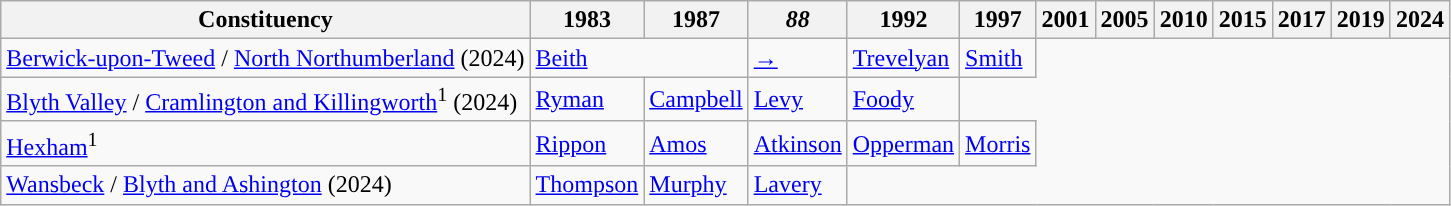<table class="wikitable">
<tr>
<th>Constituency</th>
<th>1983</th>
<th>1987</th>
<th><em>88</em></th>
<th>1992</th>
<th>1997</th>
<th>2001</th>
<th>2005</th>
<th>2010</th>
<th>2015</th>
<th>2017</th>
<th>2019</th>
<th>2024</th>
</tr>
<tr>
<td><a href='#'>Berwick-upon-Tweed</a> / <a href='#'>North Northumberland</a> (2024)</td>
<td colspan="2"><a href='#'>Beith</a></td>
<td><a href='#'>→</a></td>
<td><a href='#'>Trevelyan</a></td>
<td><a href='#'>Smith</a></td>
</tr>
<tr>
<td><a href='#'>Blyth Valley</a> / <a href='#'>Cramlington and Killingworth</a><sup>1</sup> (2024)</td>
<td><a href='#'>Ryman</a></td>
<td><a href='#'>Campbell</a></td>
<td><a href='#'>Levy</a></td>
<td><a href='#'>Foody</a></td>
</tr>
<tr>
<td><a href='#'>Hexham</a><sup>1</sup></td>
<td><a href='#'>Rippon</a></td>
<td><a href='#'>Amos</a></td>
<td><a href='#'>Atkinson</a></td>
<td><a href='#'>Opperman</a></td>
<td><a href='#'>Morris</a></td>
</tr>
<tr>
<td><a href='#'>Wansbeck</a> / <a href='#'>Blyth and Ashington</a> (2024)</td>
<td><a href='#'>Thompson</a></td>
<td><a href='#'>Murphy</a></td>
<td><a href='#'>Lavery</a></td>
</tr>
</table>
